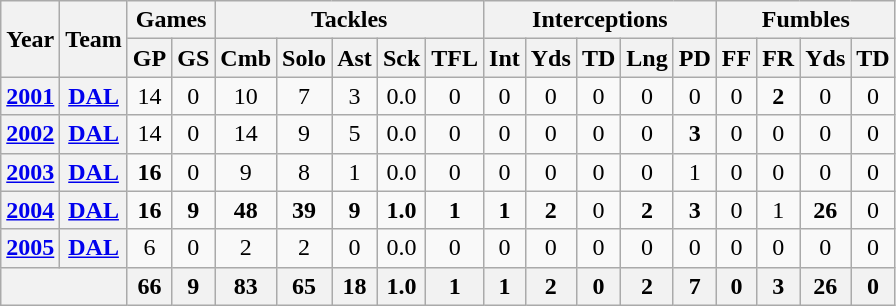<table class="wikitable" style="text-align:center">
<tr>
<th rowspan="2">Year</th>
<th rowspan="2">Team</th>
<th colspan="2">Games</th>
<th colspan="5">Tackles</th>
<th colspan="5">Interceptions</th>
<th colspan="4">Fumbles</th>
</tr>
<tr>
<th>GP</th>
<th>GS</th>
<th>Cmb</th>
<th>Solo</th>
<th>Ast</th>
<th>Sck</th>
<th>TFL</th>
<th>Int</th>
<th>Yds</th>
<th>TD</th>
<th>Lng</th>
<th>PD</th>
<th>FF</th>
<th>FR</th>
<th>Yds</th>
<th>TD</th>
</tr>
<tr>
<th><a href='#'>2001</a></th>
<th><a href='#'>DAL</a></th>
<td>14</td>
<td>0</td>
<td>10</td>
<td>7</td>
<td>3</td>
<td>0.0</td>
<td>0</td>
<td>0</td>
<td>0</td>
<td>0</td>
<td>0</td>
<td>0</td>
<td>0</td>
<td><strong>2</strong></td>
<td>0</td>
<td>0</td>
</tr>
<tr>
<th><a href='#'>2002</a></th>
<th><a href='#'>DAL</a></th>
<td>14</td>
<td>0</td>
<td>14</td>
<td>9</td>
<td>5</td>
<td>0.0</td>
<td>0</td>
<td>0</td>
<td>0</td>
<td>0</td>
<td>0</td>
<td><strong>3</strong></td>
<td>0</td>
<td>0</td>
<td>0</td>
<td>0</td>
</tr>
<tr>
<th><a href='#'>2003</a></th>
<th><a href='#'>DAL</a></th>
<td><strong>16</strong></td>
<td>0</td>
<td>9</td>
<td>8</td>
<td>1</td>
<td>0.0</td>
<td>0</td>
<td>0</td>
<td>0</td>
<td>0</td>
<td>0</td>
<td>1</td>
<td>0</td>
<td>0</td>
<td>0</td>
<td>0</td>
</tr>
<tr>
<th><a href='#'>2004</a></th>
<th><a href='#'>DAL</a></th>
<td><strong>16</strong></td>
<td><strong>9</strong></td>
<td><strong>48</strong></td>
<td><strong>39</strong></td>
<td><strong>9</strong></td>
<td><strong>1.0</strong></td>
<td><strong>1</strong></td>
<td><strong>1</strong></td>
<td><strong>2</strong></td>
<td>0</td>
<td><strong>2</strong></td>
<td><strong>3</strong></td>
<td>0</td>
<td>1</td>
<td><strong>26</strong></td>
<td>0</td>
</tr>
<tr>
<th><a href='#'>2005</a></th>
<th><a href='#'>DAL</a></th>
<td>6</td>
<td>0</td>
<td>2</td>
<td>2</td>
<td>0</td>
<td>0.0</td>
<td>0</td>
<td>0</td>
<td>0</td>
<td>0</td>
<td>0</td>
<td>0</td>
<td>0</td>
<td>0</td>
<td>0</td>
<td>0</td>
</tr>
<tr>
<th colspan="2"></th>
<th>66</th>
<th>9</th>
<th>83</th>
<th>65</th>
<th>18</th>
<th>1.0</th>
<th>1</th>
<th>1</th>
<th>2</th>
<th>0</th>
<th>2</th>
<th>7</th>
<th>0</th>
<th>3</th>
<th>26</th>
<th>0</th>
</tr>
</table>
